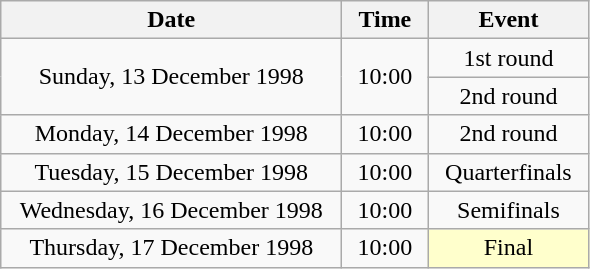<table class = "wikitable" style="text-align:center;">
<tr>
<th width=220>Date</th>
<th width=50>Time</th>
<th width=100>Event</th>
</tr>
<tr>
<td rowspan=2>Sunday, 13 December 1998</td>
<td rowspan=2>10:00</td>
<td>1st round</td>
</tr>
<tr>
<td>2nd round</td>
</tr>
<tr>
<td>Monday, 14 December 1998</td>
<td>10:00</td>
<td>2nd round</td>
</tr>
<tr>
<td>Tuesday, 15 December 1998</td>
<td>10:00</td>
<td>Quarterfinals</td>
</tr>
<tr>
<td>Wednesday, 16 December 1998</td>
<td>10:00</td>
<td>Semifinals</td>
</tr>
<tr>
<td>Thursday, 17 December 1998</td>
<td>10:00</td>
<td bgcolor=ffffcc>Final</td>
</tr>
</table>
